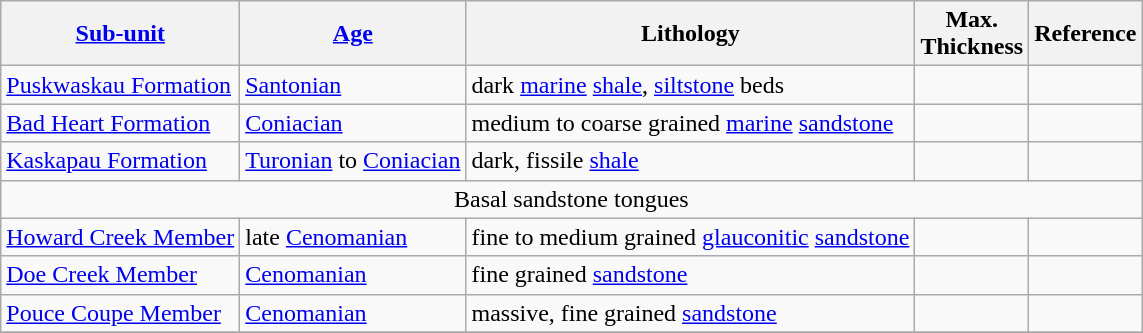<table class="wikitable">
<tr>
<th><a href='#'>Sub-unit</a></th>
<th><a href='#'>Age</a></th>
<th>Lithology</th>
<th>Max.<br>Thickness</th>
<th>Reference</th>
</tr>
<tr>
<td><a href='#'>Puskwaskau Formation</a></td>
<td><a href='#'>Santonian</a></td>
<td>dark <a href='#'>marine</a> <a href='#'>shale</a>, <a href='#'>siltstone</a> beds</td>
<td></td>
<td></td>
</tr>
<tr>
<td><a href='#'>Bad Heart Formation</a></td>
<td><a href='#'>Coniacian</a></td>
<td>medium to coarse grained <a href='#'>marine</a> <a href='#'>sandstone</a></td>
<td></td>
<td></td>
</tr>
<tr>
<td><a href='#'>Kaskapau Formation</a></td>
<td><a href='#'>Turonian</a> to <a href='#'>Coniacian</a></td>
<td>dark, fissile <a href='#'>shale</a></td>
<td></td>
<td></td>
</tr>
<tr>
<td colspan="5" align="center">Basal sandstone tongues</td>
</tr>
<tr>
<td><a href='#'>Howard Creek Member</a></td>
<td>late <a href='#'>Cenomanian</a></td>
<td>fine to medium grained <a href='#'>glauconitic</a> <a href='#'>sandstone</a></td>
<td></td>
<td></td>
</tr>
<tr>
<td><a href='#'>Doe Creek Member</a></td>
<td><a href='#'>Cenomanian</a></td>
<td>fine grained <a href='#'>sandstone</a></td>
<td></td>
<td></td>
</tr>
<tr>
<td><a href='#'>Pouce Coupe Member</a></td>
<td><a href='#'>Cenomanian</a></td>
<td>massive, fine grained <a href='#'>sandstone</a></td>
<td></td>
<td></td>
</tr>
<tr>
</tr>
</table>
